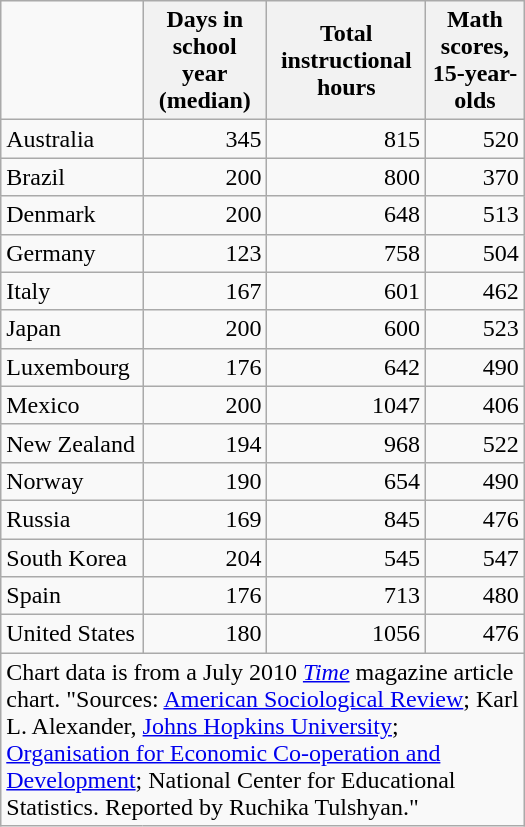<table align=right style="text-align:right;" class="wikitable sortable" width=350px>
<tr>
<td></td>
<th>Days in school year (median)</th>
<th>Total instructional hours</th>
<th>Math scores, 15-year-olds</th>
</tr>
<tr>
<td style="text-align: left;">Australia</td>
<td>345</td>
<td>815</td>
<td>520</td>
</tr>
<tr>
<td style="text-align: left;">Brazil</td>
<td>200</td>
<td>800</td>
<td>370</td>
</tr>
<tr>
<td style="text-align: left;">Denmark</td>
<td>200</td>
<td>648</td>
<td>513</td>
</tr>
<tr>
<td style="text-align: left;">Germany</td>
<td>123</td>
<td>758</td>
<td>504</td>
</tr>
<tr>
<td style="text-align: left;">Italy</td>
<td>167</td>
<td>601</td>
<td>462</td>
</tr>
<tr>
<td style="text-align: left;">Japan</td>
<td>200</td>
<td>600</td>
<td>523</td>
</tr>
<tr>
<td style="text-align: left;">Luxembourg</td>
<td>176</td>
<td>642</td>
<td>490</td>
</tr>
<tr>
<td style="text-align: left;">Mexico</td>
<td>200</td>
<td>1047</td>
<td>406</td>
</tr>
<tr>
<td style="text-align: left;">New Zealand</td>
<td>194</td>
<td>968</td>
<td>522</td>
</tr>
<tr>
<td style="text-align: left;">Norway</td>
<td>190</td>
<td>654</td>
<td>490</td>
</tr>
<tr>
<td style="text-align: left;">Russia</td>
<td>169</td>
<td>845</td>
<td>476</td>
</tr>
<tr>
<td style="text-align: left;">South Korea</td>
<td>204</td>
<td>545</td>
<td>547</td>
</tr>
<tr>
<td style="text-align: left;">Spain</td>
<td>176</td>
<td>713</td>
<td>480</td>
</tr>
<tr>
<td style="text-align: left;">United States</td>
<td>180</td>
<td>1056</td>
<td>476</td>
</tr>
<tr>
<td colspan="4" style="text-align: left;">Chart data is from a July 2010 <em><a href='#'>Time</a></em> magazine article chart. "Sources: <a href='#'>American Sociological Review</a>; Karl L. Alexander, <a href='#'>Johns Hopkins University</a>; <a href='#'>Organisation for Economic Co-operation and Development</a>; National Center for Educational Statistics. Reported by Ruchika Tulshyan."</td>
</tr>
</table>
